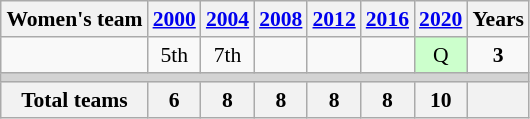<table class="wikitable" style="text-align: center; font-size: 90%; margin-left: 1em;">
<tr>
<th>Women's team</th>
<th><a href='#'>2000</a></th>
<th><a href='#'>2004</a></th>
<th><a href='#'>2008</a></th>
<th><a href='#'>2012</a></th>
<th><a href='#'>2016</a></th>
<th><a href='#'>2020</a></th>
<th>Years</th>
</tr>
<tr>
<td style="text-align: left;"></td>
<td>5th</td>
<td>7th</td>
<td></td>
<td></td>
<td></td>
<td style="background-color: #ccffcc;">Q</td>
<td><strong>3</strong></td>
</tr>
<tr style="background-color: lightgrey;">
<td colspan="8"></td>
</tr>
<tr>
<th>Total teams</th>
<th>6</th>
<th>8</th>
<th>8</th>
<th>8</th>
<th>8</th>
<th>10</th>
<th></th>
</tr>
</table>
